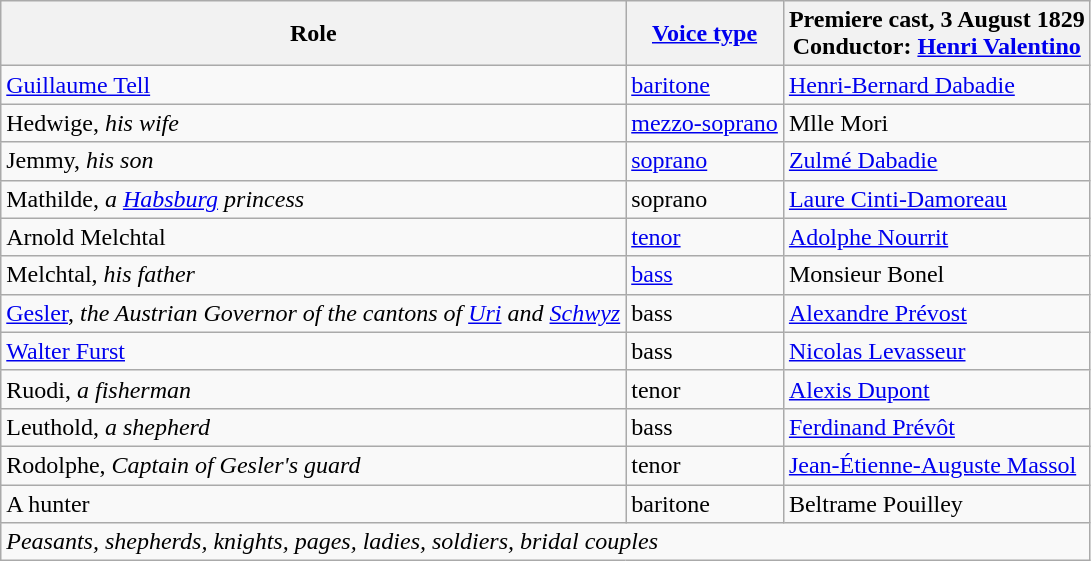<table class="wikitable">
<tr>
<th>Role</th>
<th><a href='#'>Voice type</a></th>
<th>Premiere cast, 3 August 1829<br>Conductor: <a href='#'>Henri&nbsp;Valentino</a></th>
</tr>
<tr>
<td><a href='#'>Guillaume Tell</a></td>
<td><a href='#'>baritone</a></td>
<td><a href='#'>Henri-Bernard Dabadie</a></td>
</tr>
<tr>
<td>Hedwige, <em>his wife</em></td>
<td><a href='#'>mezzo-soprano</a></td>
<td>Mlle Mori</td>
</tr>
<tr>
<td>Jemmy, <em>his son</em></td>
<td><a href='#'>soprano</a></td>
<td><a href='#'>Zulmé Dabadie</a></td>
</tr>
<tr>
<td>Mathilde, <em>a <a href='#'>Habsburg</a> princess</em></td>
<td>soprano</td>
<td><a href='#'>Laure Cinti-Damoreau</a></td>
</tr>
<tr>
<td>Arnold Melchtal</td>
<td><a href='#'>tenor</a></td>
<td><a href='#'>Adolphe Nourrit</a></td>
</tr>
<tr>
<td>Melchtal, <em>his father</em></td>
<td><a href='#'>bass</a></td>
<td>Monsieur Bonel</td>
</tr>
<tr>
<td><a href='#'>Gesler</a>, <em>the Austrian Governor of the cantons of <a href='#'>Uri</a> and <a href='#'>Schwyz</a></em></td>
<td>bass</td>
<td><a href='#'>Alexandre Prévost</a></td>
</tr>
<tr>
<td><a href='#'>Walter Furst</a></td>
<td>bass</td>
<td><a href='#'>Nicolas Levasseur</a></td>
</tr>
<tr>
<td>Ruodi, <em>a fisherman</em></td>
<td>tenor</td>
<td><a href='#'>Alexis Dupont</a></td>
</tr>
<tr>
<td>Leuthold, <em>a shepherd</em></td>
<td>bass</td>
<td><a href='#'>Ferdinand Prévôt</a></td>
</tr>
<tr>
<td>Rodolphe, <em>Captain of Gesler's guard</em></td>
<td>tenor</td>
<td><a href='#'>Jean-Étienne-Auguste Massol</a></td>
</tr>
<tr>
<td>A hunter</td>
<td>baritone</td>
<td>Beltrame Pouilley</td>
</tr>
<tr>
<td colspan="3"><em>Peasants, shepherds, knights, pages, ladies, soldiers, bridal couples</em></td>
</tr>
</table>
